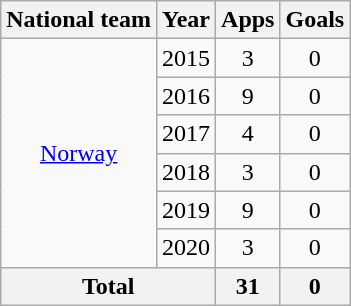<table class="wikitable" style="text-align:center">
<tr>
<th>National team</th>
<th>Year</th>
<th>Apps</th>
<th>Goals</th>
</tr>
<tr>
<td rowspan="6"><a href='#'>Norway</a></td>
<td>2015</td>
<td>3</td>
<td>0</td>
</tr>
<tr>
<td>2016</td>
<td>9</td>
<td>0</td>
</tr>
<tr>
<td>2017</td>
<td>4</td>
<td>0</td>
</tr>
<tr>
<td>2018</td>
<td>3</td>
<td>0</td>
</tr>
<tr>
<td>2019</td>
<td>9</td>
<td>0</td>
</tr>
<tr>
<td>2020</td>
<td>3</td>
<td>0</td>
</tr>
<tr>
<th colspan="2">Total</th>
<th>31</th>
<th>0</th>
</tr>
</table>
